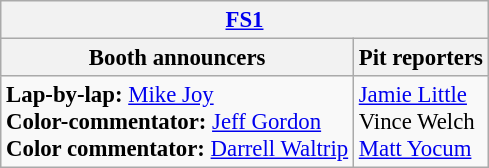<table class="wikitable" style="font-size: 95%">
<tr>
<th colspan="2"><a href='#'>FS1</a></th>
</tr>
<tr>
<th>Booth announcers</th>
<th>Pit reporters</th>
</tr>
<tr>
<td><strong>Lap-by-lap:</strong> <a href='#'>Mike Joy</a><br><strong>Color-commentator:</strong> <a href='#'>Jeff Gordon</a><br><strong>Color commentator:</strong> <a href='#'>Darrell Waltrip</a></td>
<td><a href='#'>Jamie Little</a><br>Vince Welch<br><a href='#'>Matt Yocum</a></td>
</tr>
</table>
